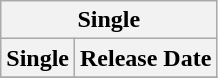<table class="wikitable">
<tr>
<th colspan=2>Single</th>
</tr>
<tr>
<th>Single</th>
<th>Release Date</th>
</tr>
<tr>
</tr>
</table>
